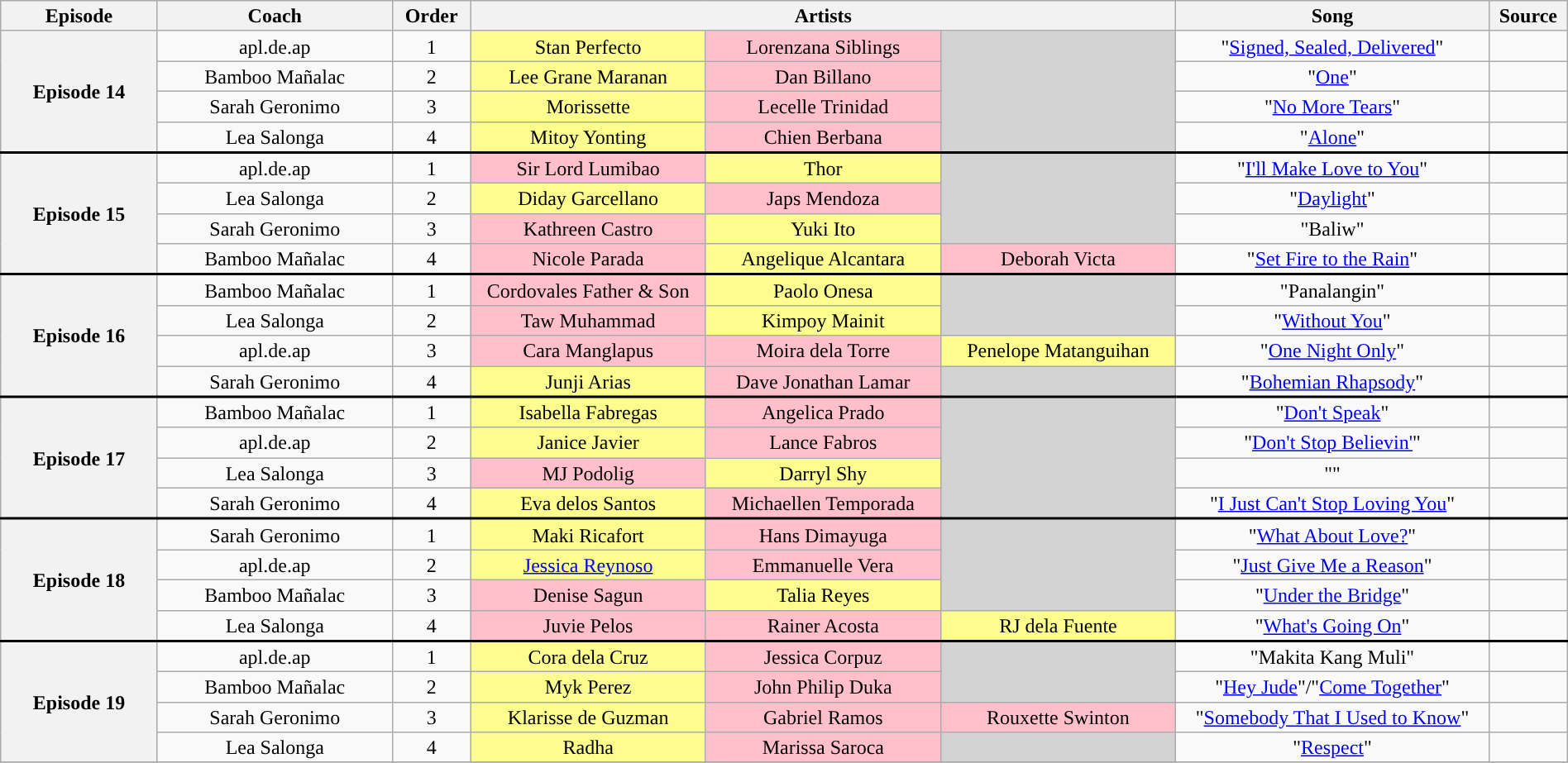<table class="wikitable" style="text-align:center; line-height:17px; width:100%;">
<tr>
<th width="10%">Episode</th>
<th width="15%">Coach</th>
<th width="05%">Order</th>
<th colspan="3" width="45%">Artists</th>
<th width="20%">Song</th>
<th width="05%">Source</th>
</tr>
<tr>
<th rowspan="4">Episode 14<br><small></small></th>
<td>apl.de.ap</td>
<td>1</td>
<td style="width:15%; background:#fdfc8f;">Stan Perfecto</td>
<td style="width:15%; background:pink;">Lorenzana Siblings</td>
<td rowspan="4" style="background:lightgrey;"></td>
<td>"<a href='#'>Signed, Sealed, Delivered</a>"</td>
<td></td>
</tr>
<tr>
<td>Bamboo Mañalac</td>
<td>2</td>
<td style="background:#fdfc8f;">Lee Grane Maranan</td>
<td style="background:pink;">Dan Billano</td>
<td>"<a href='#'>One</a>"</td>
<td></td>
</tr>
<tr>
<td>Sarah Geronimo</td>
<td>3</td>
<td style="background:#fdfc8f;">Morissette</td>
<td style="background:pink;">Lecelle Trinidad</td>
<td>"<a href='#'>No More Tears</a>"</td>
<td></td>
</tr>
<tr>
<td>Lea Salonga</td>
<td>4</td>
<td style="background:#fdfc8f;">Mitoy Yonting</td>
<td style="background:pink;">Chien Berbana</td>
<td>"<a href='#'>Alone</a>"</td>
<td></td>
</tr>
<tr style="border-top: 2px solid;”">
<th rowspan="4">Episode 15<br><small></small></th>
<td>apl.de.ap</td>
<td>1</td>
<td style="background:pink;">Sir Lord Lumibao</td>
<td style="background:#fdfc8f;">Thor</td>
<td rowspan="3" style="background:lightgrey;"></td>
<td>"<a href='#'>I'll Make Love to You</a>"</td>
<td></td>
</tr>
<tr>
<td>Lea Salonga</td>
<td>2</td>
<td style="background:#fdfc8f;">Diday Garcellano</td>
<td style="background:pink;">Japs Mendoza</td>
<td>"<a href='#'>Daylight</a>"</td>
<td></td>
</tr>
<tr>
<td>Sarah Geronimo</td>
<td>3</td>
<td style="background:pink;">Kathreen Castro</td>
<td style="background:#fdfc8f;">Yuki Ito</td>
<td>"Baliw"</td>
<td></td>
</tr>
<tr>
<td>Bamboo Mañalac</td>
<td>4</td>
<td style="background:pink;">Nicole Parada</td>
<td style="background:#fdfc8f;">Angelique Alcantara</td>
<td style="background:pink;">Deborah Victa</td>
<td>"<a href='#'>Set Fire to the Rain</a>"</td>
<td></td>
</tr>
<tr style="border-top: 2px solid;”">
<th rowspan="4">Episode 16<br><small></small></th>
<td>Bamboo Mañalac</td>
<td>1</td>
<td style="background:pink;">Cordovales Father & Son</td>
<td style="background:#fdfc8f;">Paolo Onesa</td>
<td rowspan="2" style="background:lightgrey;"></td>
<td>"Panalangin"</td>
<td></td>
</tr>
<tr>
<td>Lea Salonga</td>
<td>2</td>
<td style="background:pink;">Taw Muhammad</td>
<td style="background:#fdfc8f;">Kimpoy Mainit</td>
<td>"<a href='#'>Without You</a>"</td>
<td></td>
</tr>
<tr>
<td>apl.de.ap</td>
<td>3</td>
<td style="background:pink;">Cara Manglapus</td>
<td style="background:pink;">Moira dela Torre</td>
<td style="background:#fdfc8f;">Penelope Matanguihan</td>
<td>"<a href='#'>One Night Only</a>"</td>
<td></td>
</tr>
<tr>
<td>Sarah Geronimo</td>
<td>4</td>
<td style="background:#fdfc8f;">Junji Arias</td>
<td style="background:pink;">Dave Jonathan Lamar</td>
<td style="background:lightgrey;"></td>
<td>"<a href='#'>Bohemian Rhapsody</a>"</td>
<td></td>
</tr>
<tr style="border-top: 2px solid;”">
<th rowspan="4">Episode 17<br><small></small></th>
<td>Bamboo Mañalac</td>
<td>1</td>
<td style="background:#fdfc8f;">Isabella Fabregas</td>
<td style="background:pink;">Angelica Prado</td>
<td rowspan="4" style="background:lightgrey;"></td>
<td>"<a href='#'>Don't Speak</a>"</td>
<td></td>
</tr>
<tr>
<td>apl.de.ap</td>
<td>2</td>
<td style="background:#fdfc8f;">Janice Javier</td>
<td style="background:pink;">Lance Fabros</td>
<td>"<a href='#'>Don't Stop Believin'</a>"</td>
<td></td>
</tr>
<tr>
<td>Lea Salonga</td>
<td>3</td>
<td style="background:pink;">MJ Podolig</td>
<td style="background:#fdfc8f;">Darryl Shy</td>
<td>""</td>
<td></td>
</tr>
<tr>
<td>Sarah Geronimo</td>
<td>4</td>
<td style="background:#fdfc8f;">Eva delos Santos</td>
<td style="background:pink;">Michaellen Temporada</td>
<td>"<a href='#'>I Just Can't Stop Loving You</a>"</td>
<td></td>
</tr>
<tr style="border-top: 2px solid;”">
<th rowspan="4">Episode 18<br><small></small></th>
<td>Sarah Geronimo</td>
<td>1</td>
<td style="background:#fdfc8f;">Maki Ricafort</td>
<td style="background:pink;">Hans Dimayuga</td>
<td rowspan="3" style="background:lightgrey;"></td>
<td>"<a href='#'>What About Love?</a>"</td>
<td></td>
</tr>
<tr>
<td>apl.de.ap</td>
<td>2</td>
<td style="background:#fdfc8f;"><a href='#'>Jessica Reynoso</a></td>
<td style="background:pink;">Emmanuelle Vera</td>
<td>"<a href='#'>Just Give Me a Reason</a>"</td>
<td></td>
</tr>
<tr>
<td>Bamboo Mañalac</td>
<td>3</td>
<td style="background:pink;">Denise Sagun</td>
<td style="background:#fdfc8f;">Talia Reyes</td>
<td>"<a href='#'>Under the Bridge</a>"</td>
<td></td>
</tr>
<tr>
<td>Lea Salonga</td>
<td>4</td>
<td style="background:pink;">Juvie Pelos</td>
<td style="background:pink;">Rainer Acosta</td>
<td style="background:#fdfc8f;">RJ dela Fuente</td>
<td>"<a href='#'>What's Going On</a>"</td>
<td></td>
</tr>
<tr style="border-top: 2px solid;”">
<th rowspan="4">Episode 19<br><small></small></th>
<td>apl.de.ap</td>
<td>1</td>
<td style="background:#fdfc8f;">Cora dela Cruz</td>
<td style="background:pink;">Jessica Corpuz</td>
<td rowspan="2" style="background:lightgrey;"></td>
<td>"Makita Kang Muli"</td>
<td></td>
</tr>
<tr>
<td>Bamboo Mañalac</td>
<td>2</td>
<td style="background:#fdfc8f;">Myk Perez</td>
<td style="background:pink;">John Philip Duka</td>
<td>"<a href='#'>Hey Jude</a>"/"<a href='#'>Come Together</a>"</td>
<td></td>
</tr>
<tr>
<td>Sarah Geronimo</td>
<td>3</td>
<td style="background:#fdfc8f;">Klarisse de Guzman</td>
<td style="background:pink;">Gabriel Ramos</td>
<td style="background:pink;">Rouxette Swinton</td>
<td>"<a href='#'>Somebody That I Used to Know</a>"</td>
<td></td>
</tr>
<tr>
<td>Lea Salonga</td>
<td>4</td>
<td style="background:#fdfc8f;">Radha</td>
<td style="background:pink;">Marissa Saroca</td>
<td style="background:lightgrey;"></td>
<td>"<a href='#'>Respect</a>"</td>
<td></td>
</tr>
<tr>
</tr>
</table>
